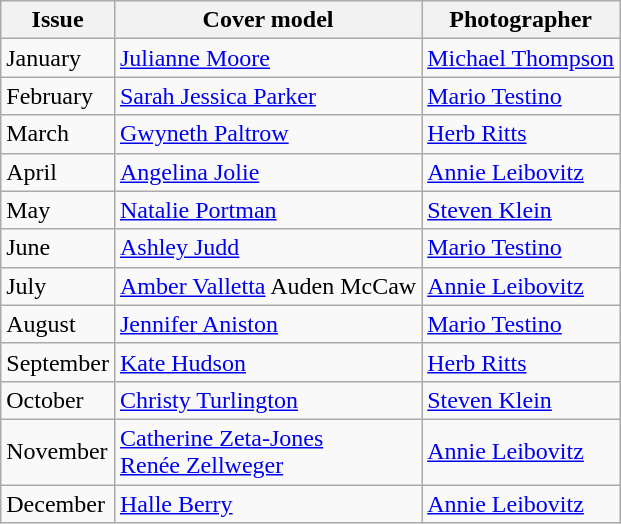<table class="sortable wikitable">
<tr>
<th>Issue</th>
<th>Cover model</th>
<th>Photographer</th>
</tr>
<tr>
<td>January</td>
<td><a href='#'>Julianne Moore</a></td>
<td><a href='#'>Michael Thompson</a></td>
</tr>
<tr>
<td>February</td>
<td><a href='#'>Sarah Jessica Parker</a></td>
<td><a href='#'>Mario Testino</a></td>
</tr>
<tr>
<td>March</td>
<td><a href='#'>Gwyneth Paltrow</a></td>
<td><a href='#'>Herb Ritts</a></td>
</tr>
<tr>
<td>April</td>
<td><a href='#'>Angelina Jolie</a></td>
<td><a href='#'>Annie Leibovitz</a></td>
</tr>
<tr>
<td>May</td>
<td><a href='#'>Natalie Portman</a></td>
<td><a href='#'>Steven Klein</a></td>
</tr>
<tr>
<td>June</td>
<td><a href='#'>Ashley Judd</a></td>
<td><a href='#'>Mario Testino</a></td>
</tr>
<tr>
<td>July</td>
<td><a href='#'>Amber Valletta</a> Auden McCaw</td>
<td><a href='#'>Annie Leibovitz</a></td>
</tr>
<tr>
<td>August</td>
<td><a href='#'>Jennifer Aniston</a></td>
<td><a href='#'>Mario Testino</a></td>
</tr>
<tr>
<td>September</td>
<td><a href='#'>Kate Hudson</a></td>
<td><a href='#'>Herb Ritts</a></td>
</tr>
<tr>
<td>October</td>
<td><a href='#'>Christy Turlington</a></td>
<td><a href='#'>Steven Klein</a></td>
</tr>
<tr>
<td>November</td>
<td><a href='#'>Catherine Zeta-Jones</a><br><a href='#'>Renée Zellweger</a></td>
<td><a href='#'>Annie Leibovitz</a></td>
</tr>
<tr>
<td>December</td>
<td><a href='#'>Halle Berry</a></td>
<td><a href='#'>Annie Leibovitz</a></td>
</tr>
</table>
